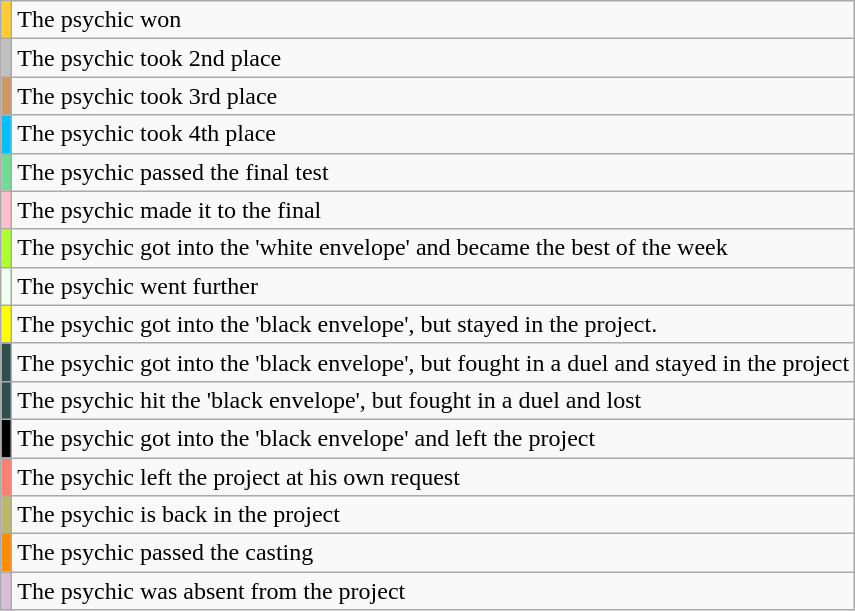<table class="wikitable">
<tr>
<td bgcolor=#ffcc33></td>
<td>The psychic won</td>
</tr>
<tr>
<td bgcolor=silver></td>
<td>The psychic took 2nd place</td>
</tr>
<tr>
<td bgcolor=#cc9966></td>
<td>The psychic took 3rd place</td>
</tr>
<tr>
<td bgcolor=#00BFFF></td>
<td>The psychic took 4th place</td>
</tr>
<tr>
<td bgcolor=#70DB93></td>
<td>The psychic passed the final test</td>
</tr>
<tr>
<td bgcolor=#FFC0CB></td>
<td>The psychic made it to the final</td>
</tr>
<tr>
<td bgcolor=#ADFF2F></td>
<td>The psychic got into the 'white envelope' and became the best of the week</td>
</tr>
<tr>
<td bgcolor=#F0FFF0></td>
<td>The psychic went further</td>
</tr>
<tr>
<td bgcolor=#FFFF00></td>
<td>The psychic got into the 'black envelope', but stayed in the project.</td>
</tr>
<tr>
<td bgcolor=#2F4F4F></td>
<td>The psychic got into the 'black envelope', but fought in a duel and stayed in the project</td>
</tr>
<tr>
<td bgcolor=#2F4F4F></td>
<td>The psychic hit the 'black envelope', but fought in a duel and lost</td>
</tr>
<tr>
<td style="background: Black" align="center"></td>
<td>The psychic got into the 'black envelope' and left the project</td>
</tr>
<tr>
<td bgcolor=#FA8072></td>
<td>The psychic left the project at his own request</td>
</tr>
<tr>
<td bgcolor=#BDB76B></td>
<td>The psychic is back in the project</td>
</tr>
<tr>
<td bgcolor=#FF8C00></td>
<td>The psychic passed the casting</td>
</tr>
<tr>
<td bgcolor=#D8BFD8></td>
<td>The psychic was absent from the project</td>
</tr>
</table>
